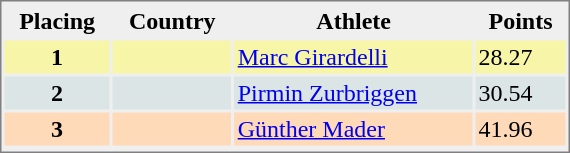<table style="border-style:solid;border-width:1px;border-color:#808080;background-color:#EFEFEF" cellspacing="2" cellpadding="2" width="380px">
<tr bgcolor="#EFEFEF">
<th>Placing</th>
<th>Country</th>
<th>Athlete</th>
<th>Points</th>
</tr>
<tr align="center" valign="top" bgcolor="#F7F6A8">
<th>1</th>
<td align="left"></td>
<td align="left"><a href='#'>Marc Girardelli</a></td>
<td align="left">28.27</td>
</tr>
<tr align="center" valign="top" bgcolor="#DCE5E5">
<th>2</th>
<td align="left"> </td>
<td align="left"><a href='#'>Pirmin Zurbriggen</a></td>
<td align="left">30.54</td>
</tr>
<tr align="center" valign="top" bgcolor="#FFDAB9">
<th>3</th>
<td align="left"></td>
<td align="left"><a href='#'>Günther Mader</a></td>
<td align="left">41.96</td>
</tr>
<tr align="center" valign="top" bgcolor="#FFFFFF">
</tr>
</table>
